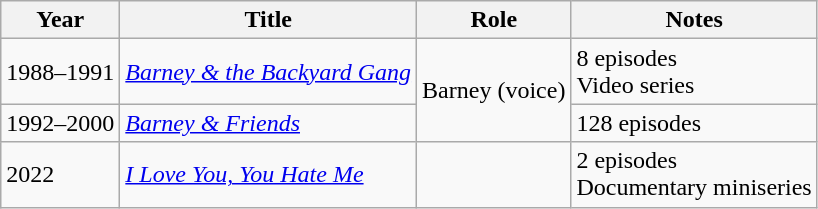<table class="wikitable sortable">
<tr>
<th>Year</th>
<th>Title</th>
<th>Role</th>
<th class="unsortable">Notes</th>
</tr>
<tr>
<td>1988–1991</td>
<td><em><a href='#'>Barney & the Backyard Gang</a></em></td>
<td rowspan="2">Barney (voice)</td>
<td>8 episodes<br>Video series</td>
</tr>
<tr>
<td>1992–2000</td>
<td><em><a href='#'>Barney & Friends</a></em></td>
<td>128 episodes</td>
</tr>
<tr>
<td>2022</td>
<td><em><a href='#'>I Love You, You Hate Me</a></em></td>
<td></td>
<td>2 episodes<br>Documentary miniseries</td>
</tr>
</table>
